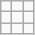<table class="wikitable">
<tr>
<td></td>
<td></td>
<td></td>
</tr>
<tr>
<td></td>
<td></td>
<td></td>
</tr>
<tr>
<td></td>
<td></td>
<td></td>
</tr>
</table>
